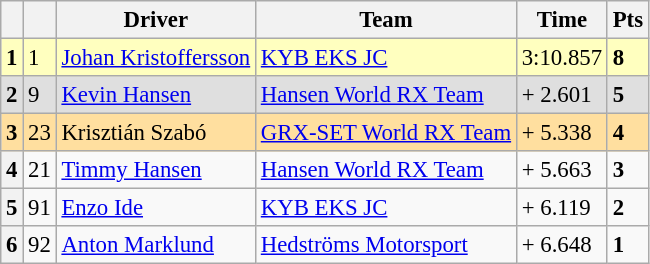<table class="wikitable" style="font-size:95%">
<tr>
<th></th>
<th></th>
<th>Driver</th>
<th>Team</th>
<th>Time</th>
<th>Pts</th>
</tr>
<tr>
<th style="background:#ffffbf;">1</th>
<td style="background:#ffffbf;">1</td>
<td style="background:#ffffbf;"> <a href='#'>Johan Kristoffersson</a></td>
<td style="background:#ffffbf;"><a href='#'>KYB EKS JC</a></td>
<td style="background:#ffffbf;">3:10.857</td>
<td style="background:#ffffbf;"><strong>8</strong></td>
</tr>
<tr>
<th style="background:#dfdfdf;">2</th>
<td style="background:#dfdfdf;">9</td>
<td style="background:#dfdfdf;"> <a href='#'>Kevin Hansen</a></td>
<td style="background:#dfdfdf;"><a href='#'>Hansen World RX Team</a></td>
<td style="background:#dfdfdf;">+ 2.601</td>
<td style="background:#dfdfdf;"><strong>5</strong></td>
</tr>
<tr>
<th style="background:#ffdf9f;">3</th>
<td style="background:#ffdf9f;">23</td>
<td style="background:#ffdf9f;"> Krisztián Szabó</td>
<td style="background:#ffdf9f;"><a href='#'>GRX-SET World RX Team</a></td>
<td style="background:#ffdf9f;">+ 5.338</td>
<td style="background:#ffdf9f;"><strong>4</strong></td>
</tr>
<tr>
<th>4</th>
<td>21</td>
<td> <a href='#'>Timmy Hansen</a></td>
<td><a href='#'>Hansen World RX Team</a></td>
<td>+ 5.663</td>
<td><strong>3</strong></td>
</tr>
<tr>
<th>5</th>
<td>91</td>
<td> <a href='#'>Enzo Ide</a></td>
<td><a href='#'>KYB EKS JC</a></td>
<td>+ 6.119</td>
<td><strong>2</strong></td>
</tr>
<tr>
<th>6</th>
<td>92</td>
<td> <a href='#'>Anton Marklund</a></td>
<td><a href='#'>Hedströms Motorsport</a></td>
<td>+ 6.648</td>
<td><strong>1</strong></td>
</tr>
</table>
